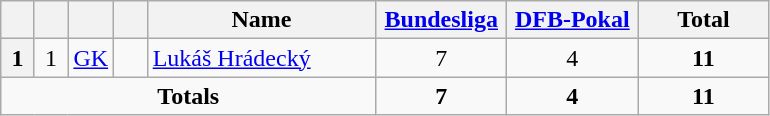<table class="wikitable" style="text-align:center">
<tr>
<th width=15></th>
<th width=15></th>
<th width=15></th>
<th width=15></th>
<th width=145>Name</th>
<th width=80><strong><a href='#'>Bundesliga</a></strong></th>
<th width=80><strong><a href='#'>DFB-Pokal</a></strong></th>
<th width=80>Total</th>
</tr>
<tr>
<th>1</th>
<td>1</td>
<td><a href='#'>GK</a></td>
<td></td>
<td align=left><a href='#'>Lukáš Hrádecký</a></td>
<td>7</td>
<td>4</td>
<td><strong>11</strong></td>
</tr>
<tr>
<td colspan=5><strong>Totals</strong></td>
<td><strong>7</strong></td>
<td><strong>4</strong></td>
<td><strong>11</strong></td>
</tr>
</table>
